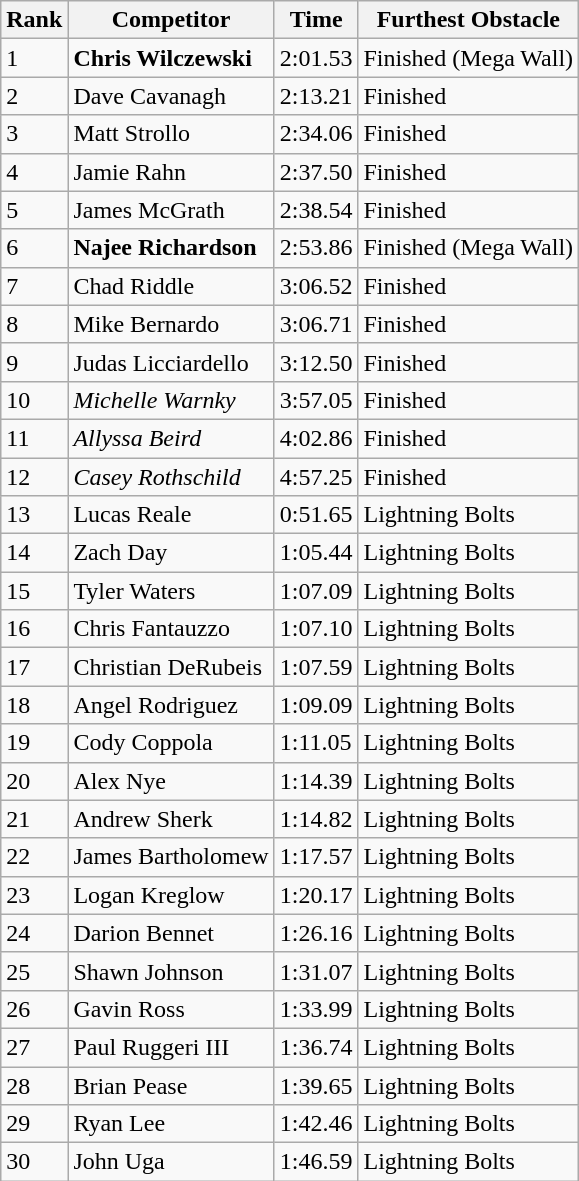<table class="wikitable sortable mw-collapsible">
<tr>
<th>Rank</th>
<th>Competitor</th>
<th>Time</th>
<th>Furthest Obstacle</th>
</tr>
<tr>
<td>1</td>
<td><strong>Chris Wilczewski</strong></td>
<td>2:01.53</td>
<td>Finished (Mega Wall)</td>
</tr>
<tr>
<td>2</td>
<td>Dave Cavanagh</td>
<td>2:13.21</td>
<td>Finished</td>
</tr>
<tr>
<td>3</td>
<td>Matt Strollo</td>
<td>2:34.06</td>
<td>Finished</td>
</tr>
<tr>
<td>4</td>
<td>Jamie Rahn</td>
<td>2:37.50</td>
<td>Finished</td>
</tr>
<tr>
<td>5</td>
<td>James McGrath</td>
<td>2:38.54</td>
<td>Finished</td>
</tr>
<tr>
<td>6</td>
<td><strong>Najee Richardson</strong></td>
<td>2:53.86</td>
<td>Finished (Mega Wall)</td>
</tr>
<tr>
<td>7</td>
<td>Chad Riddle</td>
<td>3:06.52</td>
<td>Finished</td>
</tr>
<tr>
<td>8</td>
<td>Mike Bernardo</td>
<td>3:06.71</td>
<td>Finished</td>
</tr>
<tr>
<td>9</td>
<td>Judas Licciardello</td>
<td>3:12.50</td>
<td>Finished</td>
</tr>
<tr>
<td>10</td>
<td><em>Michelle Warnky</em></td>
<td>3:57.05</td>
<td>Finished</td>
</tr>
<tr>
<td>11</td>
<td><em>Allyssa Beird</em></td>
<td>4:02.86</td>
<td>Finished</td>
</tr>
<tr>
<td>12</td>
<td><em>Casey Rothschild</em></td>
<td>4:57.25</td>
<td>Finished</td>
</tr>
<tr>
<td>13</td>
<td>Lucas Reale</td>
<td>0:51.65</td>
<td>Lightning Bolts</td>
</tr>
<tr>
<td>14</td>
<td>Zach Day</td>
<td>1:05.44</td>
<td>Lightning Bolts</td>
</tr>
<tr>
<td>15</td>
<td>Tyler Waters</td>
<td>1:07.09</td>
<td>Lightning Bolts</td>
</tr>
<tr>
<td>16</td>
<td>Chris Fantauzzo</td>
<td>1:07.10</td>
<td>Lightning Bolts</td>
</tr>
<tr>
<td>17</td>
<td>Christian DeRubeis</td>
<td>1:07.59</td>
<td>Lightning Bolts</td>
</tr>
<tr>
<td>18</td>
<td>Angel Rodriguez</td>
<td>1:09.09</td>
<td>Lightning Bolts</td>
</tr>
<tr>
<td>19</td>
<td>Cody Coppola</td>
<td>1:11.05</td>
<td>Lightning Bolts</td>
</tr>
<tr>
<td>20</td>
<td>Alex Nye</td>
<td>1:14.39</td>
<td>Lightning Bolts</td>
</tr>
<tr>
<td>21</td>
<td>Andrew Sherk</td>
<td>1:14.82</td>
<td>Lightning Bolts</td>
</tr>
<tr>
<td>22</td>
<td>James Bartholomew</td>
<td>1:17.57</td>
<td>Lightning Bolts</td>
</tr>
<tr>
<td>23</td>
<td>Logan Kreglow</td>
<td>1:20.17</td>
<td>Lightning Bolts</td>
</tr>
<tr>
<td>24</td>
<td>Darion Bennet</td>
<td>1:26.16</td>
<td>Lightning Bolts</td>
</tr>
<tr>
<td>25</td>
<td>Shawn Johnson</td>
<td>1:31.07</td>
<td>Lightning Bolts</td>
</tr>
<tr>
<td>26</td>
<td>Gavin Ross</td>
<td>1:33.99</td>
<td>Lightning Bolts</td>
</tr>
<tr>
<td>27</td>
<td>Paul Ruggeri III</td>
<td>1:36.74</td>
<td>Lightning Bolts</td>
</tr>
<tr>
<td>28</td>
<td>Brian Pease</td>
<td>1:39.65</td>
<td>Lightning Bolts</td>
</tr>
<tr>
<td>29</td>
<td>Ryan Lee</td>
<td>1:42.46</td>
<td>Lightning Bolts</td>
</tr>
<tr>
<td>30</td>
<td>John Uga</td>
<td>1:46.59</td>
<td>Lightning Bolts</td>
</tr>
</table>
